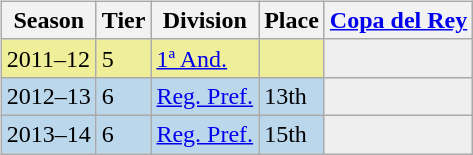<table>
<tr>
<td valign="top" width=0%><br><table class="wikitable">
<tr style="background:#f0f6fa;">
<th>Season</th>
<th>Tier</th>
<th>Division</th>
<th>Place</th>
<th><a href='#'>Copa del Rey</a></th>
</tr>
<tr>
<td style="background:#EFEF99;">2011–12</td>
<td style="background:#EFEF99;">5</td>
<td style="background:#EFEF99;"><a href='#'>1ª And.</a></td>
<td style="background:#EFEF99;"></td>
<th style="background:#efefef;"></th>
</tr>
<tr>
<td style="background:#BBD7EC;">2012–13</td>
<td style="background:#BBD7EC;">6</td>
<td style="background:#BBD7EC;"><a href='#'>Reg. Pref.</a></td>
<td style="background:#BBD7EC;">13th</td>
<th style="background:#efefef;"></th>
</tr>
<tr>
<td style="background:#BBD7EC;">2013–14</td>
<td style="background:#BBD7EC;">6</td>
<td style="background:#BBD7EC;"><a href='#'>Reg. Pref.</a></td>
<td style="background:#BBD7EC;">15th</td>
<th style="background:#efefef;"></th>
</tr>
</table>
</td>
</tr>
</table>
